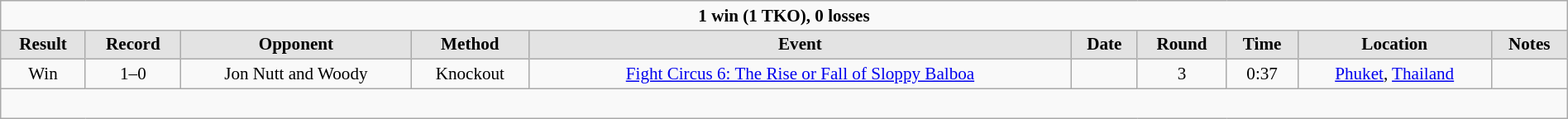<table style="width:100%; clear:both; margin:1.5em auto; text-align:center; font-size:88%;" class="wikitable sortable">
<tr>
<td colspan=10><strong>1 win (1 TKO), 0 losses</strong></td>
</tr>
<tr>
<th style="border-style: none none solid solid; background: #e3e3e3"><strong>Result</strong></th>
<th style="border-style: none none solid solid; background: #e3e3e3"><strong>Record</strong></th>
<th style="border-style: none none solid solid; background: #e3e3e3"><strong>Opponent</strong></th>
<th style="border-style: none none solid solid; background: #e3e3e3"><strong>Method</strong></th>
<th style="border-style: none none solid solid; background: #e3e3e3"><strong>Event</strong></th>
<th style="border-style: none none solid solid; background: #e3e3e3"><strong>Date</strong></th>
<th style="border-style: none none solid solid; background: #e3e3e3"><strong>Round</strong></th>
<th style="border-style: none none solid solid; background: #e3e3e3"><strong>Time</strong></th>
<th style="border-style: none none solid solid; background: #e3e3e3"><strong>Location</strong></th>
<th style="border-style: none none solid solid; background: #e3e3e3"><strong>Notes</strong></th>
</tr>
<tr>
<td>Win</td>
<td align=center>1–0</td>
<td>Jon Nutt and Woody</td>
<td>Knockout</td>
<td><a href='#'>Fight Circus 6: The Rise or Fall of Sloppy Balboa</a></td>
<td></td>
<td align=center>3</td>
<td align=center>0:37</td>
<td><a href='#'>Phuket</a>, <a href='#'>Thailand</a></td>
<td align=left></td>
</tr>
<tr>
<td colspan=10><br></td>
</tr>
</table>
